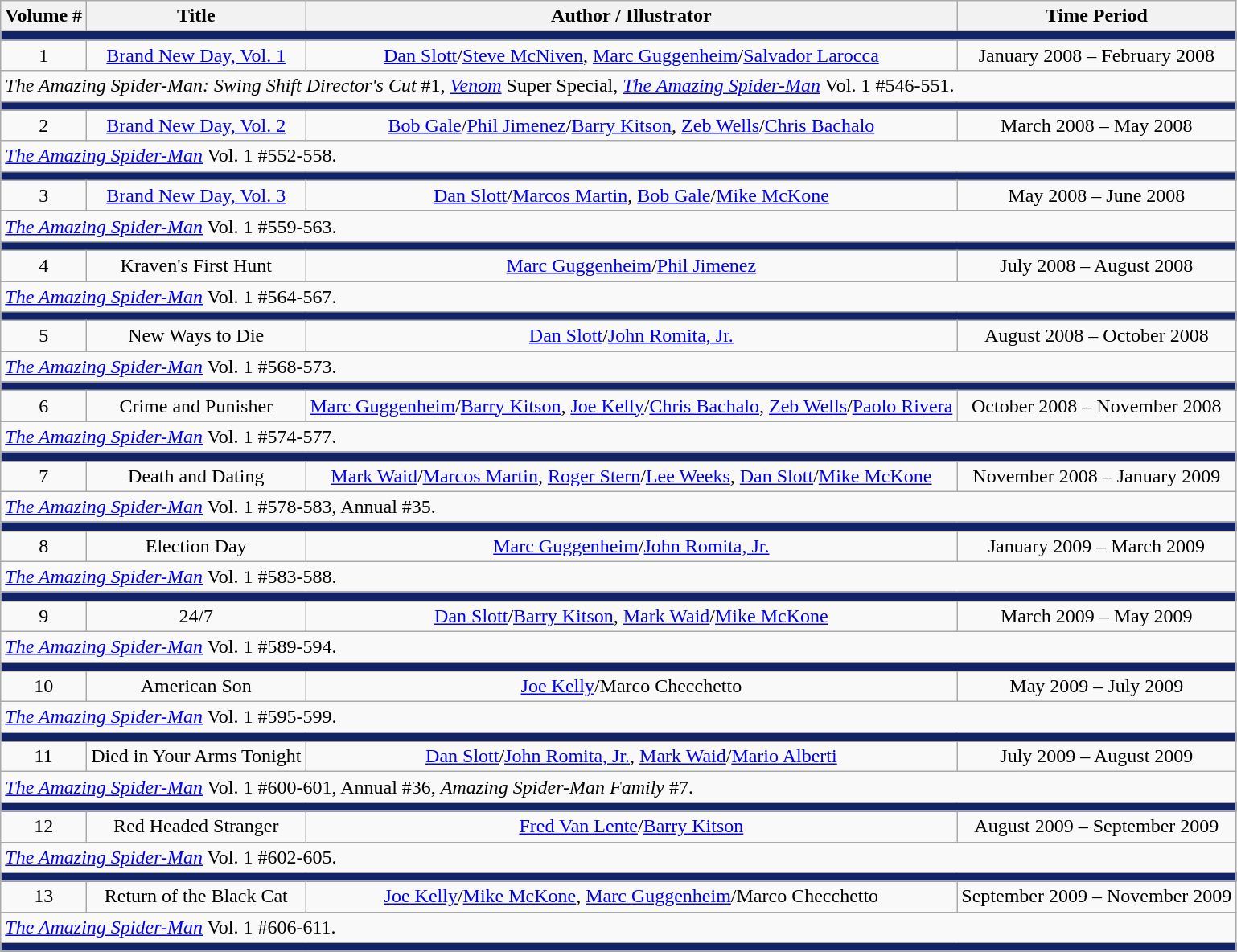<table class="wikitable">
<tr>
<th>Volume #</th>
<th>Title</th>
<th>Author / Illustrator</th>
<th>Time Period</th>
</tr>
<tr>
<td colspan="6" bgcolor="#112266"></td>
</tr>
<tr>
<td align="center">1</td>
<td align="center"><a href='#'>Brand New Day, Vol. 1</a></td>
<td align="center"><a href='#'>Dan Slott</a>/<a href='#'>Steve McNiven</a>, <a href='#'>Marc Guggenheim</a>/<a href='#'>Salvador Larocca</a></td>
<td align="center">January 2008 – February 2008</td>
</tr>
<tr>
<td colspan="6"><em>The Amazing Spider-Man: Swing Shift Director's Cut</em> #1, <em><a href='#'>Venom</a></em> Super Special, <em><a href='#'>The Amazing Spider-Man</a></em> Vol. 1 #546-551.</td>
</tr>
<tr>
<td colspan="6" bgcolor="#112266"></td>
</tr>
<tr>
<td align="center">2</td>
<td align="center"><a href='#'>Brand New Day, Vol. 2</a></td>
<td align="center"><a href='#'>Bob Gale</a>/<a href='#'>Phil Jimenez</a>/<a href='#'>Barry Kitson</a>, <a href='#'>Zeb Wells</a>/<a href='#'>Chris Bachalo</a></td>
<td align="center">March 2008 – May 2008</td>
</tr>
<tr>
<td colspan="6"><em><a href='#'>The Amazing Spider-Man</a></em> Vol. 1 #552-558.</td>
</tr>
<tr>
<td colspan="6" bgcolor="#112266"></td>
</tr>
<tr>
<td align="center">3</td>
<td align="center"><a href='#'>Brand New Day, Vol. 3</a></td>
<td align="center"><a href='#'>Dan Slott</a>/<a href='#'>Marcos Martin</a>, <a href='#'>Bob Gale</a>/<a href='#'>Mike McKone</a></td>
<td align="center">May 2008 – June 2008</td>
</tr>
<tr>
<td colspan="6"><em><a href='#'>The Amazing Spider-Man</a></em> Vol. 1 #559-563.</td>
</tr>
<tr>
<td colspan="6" bgcolor="#112266"></td>
</tr>
<tr>
<td align="center">4</td>
<td align="center">Kraven's First Hunt</td>
<td align="center"><a href='#'>Marc Guggenheim</a>/<a href='#'>Phil Jimenez</a></td>
<td align="center">July 2008 – August 2008</td>
</tr>
<tr>
<td colspan="6"><em><a href='#'>The Amazing Spider-Man</a></em> Vol. 1 #564-567.</td>
</tr>
<tr>
<td colspan="6" bgcolor="#112266"></td>
</tr>
<tr>
<td align="center">5</td>
<td align="center">New Ways to Die</td>
<td align="center"><a href='#'>Dan Slott</a>/<a href='#'>John Romita, Jr.</a></td>
<td align="center">August 2008 – October 2008</td>
</tr>
<tr>
<td colspan="6"><em><a href='#'>The Amazing Spider-Man</a></em> Vol. 1 #568-573.</td>
</tr>
<tr>
<td colspan="6" bgcolor="#112266"></td>
</tr>
<tr>
<td align="center">6</td>
<td align="center">Crime and Punisher</td>
<td align="center"><a href='#'>Marc Guggenheim</a>/<a href='#'>Barry Kitson</a>, <a href='#'>Joe Kelly</a>/<a href='#'>Chris Bachalo</a>, <a href='#'>Zeb Wells</a>/<a href='#'>Paolo Rivera</a></td>
<td align="center">October 2008 – November 2008</td>
</tr>
<tr>
<td colspan="6"><em><a href='#'>The Amazing Spider-Man</a></em> Vol. 1 #574-577.</td>
</tr>
<tr>
<td colspan="6" bgcolor="#112266"></td>
</tr>
<tr>
<td align="center">7</td>
<td align="center">Death and Dating</td>
<td align="center"><a href='#'>Mark Waid</a>/<a href='#'>Marcos Martin</a>, <a href='#'>Roger Stern</a>/<a href='#'>Lee Weeks</a>, <a href='#'>Dan Slott</a>/<a href='#'>Mike McKone</a></td>
<td align="center">November 2008 – January 2009</td>
</tr>
<tr>
<td colspan="6"><em><a href='#'>The Amazing Spider-Man</a></em> Vol. 1 #578-583, Annual #35.</td>
</tr>
<tr>
<td colspan="6" bgcolor="#112266"></td>
</tr>
<tr>
<td align="center">8</td>
<td align="center">Election Day</td>
<td align="center"><a href='#'>Marc Guggenheim</a>/<a href='#'>John Romita, Jr.</a></td>
<td align="center">January 2009 – March 2009</td>
</tr>
<tr>
<td colspan="6"><em><a href='#'>The Amazing Spider-Man</a></em> Vol. 1 #583-588.</td>
</tr>
<tr>
<td colspan="6" bgcolor="#112266"></td>
</tr>
<tr>
<td align="center">9</td>
<td align="center">24/7</td>
<td align="center"><a href='#'>Dan Slott</a>/<a href='#'>Barry Kitson</a>, <a href='#'>Mark Waid</a>/<a href='#'>Mike McKone</a></td>
<td align="center">March 2009 – May 2009</td>
</tr>
<tr>
<td colspan="6"><em><a href='#'>The Amazing Spider-Man</a></em> Vol. 1 #589-594.</td>
</tr>
<tr>
<td colspan="6" bgcolor="#112266"></td>
</tr>
<tr>
<td align="center">10</td>
<td align="center">American Son</td>
<td align="center"><a href='#'>Joe Kelly</a>/Marco Checchetto</td>
<td align="center">May 2009 – July 2009</td>
</tr>
<tr>
<td colspan="6"><em><a href='#'>The Amazing Spider-Man</a></em> Vol. 1 #595-599.</td>
</tr>
<tr>
<td colspan="6" bgcolor="#112266"></td>
</tr>
<tr>
<td align="center">11</td>
<td align="center">Died in Your Arms Tonight</td>
<td align="center"><a href='#'>Dan Slott</a>/<a href='#'>John Romita, Jr.</a>, <a href='#'>Mark Waid</a>/<a href='#'>Mario Alberti</a></td>
<td align="center">July 2009 – August 2009</td>
</tr>
<tr>
<td colspan="6"><em><a href='#'>The Amazing Spider-Man</a></em> Vol. 1 #600-601, Annual #36, <em>Amazing Spider-Man Family</em> #7.</td>
</tr>
<tr>
<td colspan="6" bgcolor="#112266"></td>
</tr>
<tr>
<td align="center">12</td>
<td align="center">Red Headed Stranger</td>
<td align="center"><a href='#'>Fred Van Lente</a>/<a href='#'>Barry Kitson</a></td>
<td align="center">August 2009 – September 2009</td>
</tr>
<tr>
<td colspan="6"><em><a href='#'>The Amazing Spider-Man</a></em> Vol. 1 #602-605.</td>
</tr>
<tr>
<td colspan="6" bgcolor="#112266"></td>
</tr>
<tr>
<td align="center">13</td>
<td align="center">Return of the Black Cat</td>
<td align="center"><a href='#'>Joe Kelly</a>/<a href='#'>Mike McKone</a>, <a href='#'>Marc Guggenheim</a>/Marco Checchetto</td>
<td align="center">September 2009 – November 2009</td>
</tr>
<tr>
<td colspan="6"><em><a href='#'>The Amazing Spider-Man</a></em> Vol. 1 #606-611.</td>
</tr>
<tr>
<td colspan="6" bgcolor="#112266"></td>
</tr>
<tr>
</tr>
</table>
